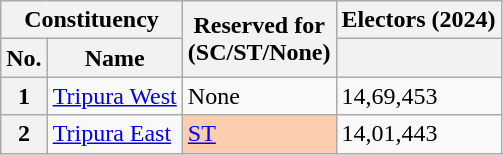<table class="wikitable sortable">
<tr>
<th scope=colgroup colspan="2">Constituency</th>
<th scope=col rowspan=2>Reserved for<br>(SC/ST/None)</th>
<th>Electors (2024)</th>
</tr>
<tr>
<th scope=col>No.</th>
<th scope=col>Name</th>
<th></th>
</tr>
<tr>
<th scope=row>1</th>
<td><a href='#'>Tripura West</a></td>
<td>None</td>
<td>14,69,453</td>
</tr>
<tr>
<th scope=row>2</th>
<td><a href='#'>Tripura East</a></td>
<td style="background:#fdcdb0;"><a href='#'>ST</a></td>
<td>14,01,443</td>
</tr>
</table>
